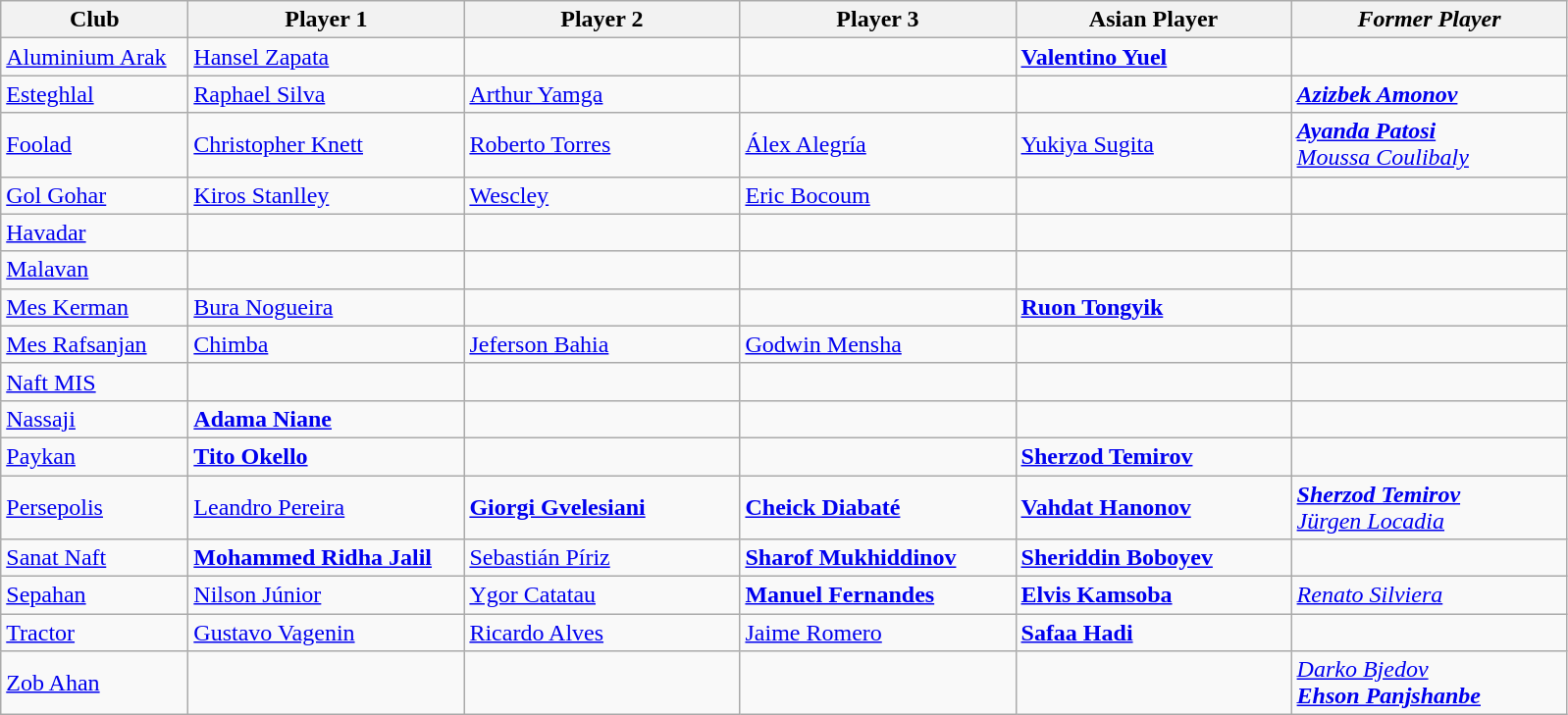<table class="sortable wikitable" border="1">
<tr>
<th width="120">Club</th>
<th width="180">Player 1</th>
<th width="180">Player 2</th>
<th width="180">Player 3</th>
<th width="180">Asian Player</th>
<th width="180"><em>Former Player</em></th>
</tr>
<tr>
<td><a href='#'>Aluminium Arak</a></td>
<td> <a href='#'>Hansel Zapata</a></td>
<td></td>
<td></td>
<td> <strong><a href='#'>Valentino Yuel</a></strong></td>
<td></td>
</tr>
<tr>
<td><a href='#'>Esteghlal</a></td>
<td> <a href='#'>Raphael Silva</a></td>
<td> <a href='#'>Arthur Yamga</a></td>
<td></td>
<td></td>
<td> <strong><em><a href='#'>Azizbek Amonov</a></em></strong></td>
</tr>
<tr>
<td><a href='#'>Foolad</a></td>
<td> <a href='#'>Christopher Knett</a></td>
<td> <a href='#'>Roberto Torres</a></td>
<td> <a href='#'>Álex Alegría</a></td>
<td> <a href='#'>Yukiya Sugita</a></td>
<td> <strong><em><a href='#'>Ayanda Patosi</a></em></strong><br> <em><a href='#'>Moussa Coulibaly</a></em></td>
</tr>
<tr>
<td><a href='#'>Gol Gohar</a></td>
<td> <a href='#'>Kiros Stanlley</a></td>
<td> <a href='#'>Wescley</a></td>
<td> <a href='#'>Eric Bocoum</a></td>
<td></td>
<td></td>
</tr>
<tr>
<td><a href='#'>Havadar</a></td>
<td></td>
<td></td>
<td></td>
<td></td>
<td></td>
</tr>
<tr>
<td><a href='#'>Malavan</a></td>
<td></td>
<td></td>
<td></td>
<td></td>
<td></td>
</tr>
<tr>
<td><a href='#'>Mes Kerman</a></td>
<td> <a href='#'>Bura Nogueira</a></td>
<td></td>
<td></td>
<td> <strong><a href='#'>Ruon Tongyik</a></strong></td>
<td></td>
</tr>
<tr>
<td><a href='#'>Mes Rafsanjan</a></td>
<td> <a href='#'>Chimba</a></td>
<td> <a href='#'>Jeferson Bahia</a></td>
<td> <a href='#'>Godwin Mensha</a></td>
<td></td>
<td></td>
</tr>
<tr>
<td><a href='#'>Naft MIS</a></td>
<td></td>
<td></td>
<td></td>
<td></td>
<td></td>
</tr>
<tr>
<td><a href='#'>Nassaji</a></td>
<td> <strong><a href='#'>Adama Niane</a></strong></td>
<td></td>
<td></td>
<td></td>
<td></td>
</tr>
<tr>
<td><a href='#'>Paykan</a></td>
<td> <strong><a href='#'>Tito Okello</a></strong></td>
<td></td>
<td></td>
<td> <strong><a href='#'>Sherzod Temirov</a></strong></td>
<td></td>
</tr>
<tr>
<td><a href='#'>Persepolis</a></td>
<td> <a href='#'>Leandro Pereira</a></td>
<td> <strong><a href='#'>Giorgi Gvelesiani</a></strong></td>
<td> <strong><a href='#'>Cheick Diabaté</a></strong></td>
<td> <strong><a href='#'>Vahdat Hanonov</a></strong></td>
<td> <strong><em><a href='#'>Sherzod Temirov</a></em></strong><br> <em><a href='#'>Jürgen Locadia</a></em></td>
</tr>
<tr>
<td><a href='#'>Sanat Naft</a></td>
<td> <strong><a href='#'>Mohammed Ridha Jalil</a></strong></td>
<td> <a href='#'>Sebastián Píriz</a></td>
<td> <strong><a href='#'>Sharof Mukhiddinov</a></strong></td>
<td> <strong><a href='#'>Sheriddin Boboyev</a></strong></td>
<td></td>
</tr>
<tr>
<td><a href='#'>Sepahan</a></td>
<td> <a href='#'>Nilson Júnior</a></td>
<td> <a href='#'>Ygor Catatau</a></td>
<td> <strong><a href='#'>Manuel Fernandes</a></strong></td>
<td> <strong><a href='#'>Elvis Kamsoba</a></strong></td>
<td> <em><a href='#'>Renato Silviera</a></em></td>
</tr>
<tr>
<td><a href='#'>Tractor</a></td>
<td> <a href='#'>Gustavo Vagenin</a></td>
<td> <a href='#'>Ricardo Alves</a></td>
<td> <a href='#'>Jaime Romero</a></td>
<td> <strong><a href='#'>Safaa Hadi</a></strong></td>
<td></td>
</tr>
<tr>
<td><a href='#'>Zob Ahan</a></td>
<td></td>
<td></td>
<td></td>
<td></td>
<td> <em><a href='#'>Darko Bjedov</a></em><br> <strong><em><a href='#'>Ehson Panjshanbe</a></em></strong></td>
</tr>
</table>
